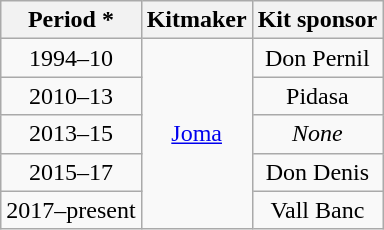<table class="wikitable" style="text-align:center">
<tr>
<th>Period *</th>
<th>Kitmaker</th>
<th>Kit sponsor</th>
</tr>
<tr>
<td>1994–10</td>
<td rowspan="5"><a href='#'>Joma</a></td>
<td>Don Pernil</td>
</tr>
<tr>
<td>2010–13</td>
<td>Pidasa</td>
</tr>
<tr>
<td>2013–15</td>
<td><em>None</em></td>
</tr>
<tr>
<td>2015–17</td>
<td>Don Denis</td>
</tr>
<tr>
<td>2017–present</td>
<td>Vall Banc</td>
</tr>
</table>
